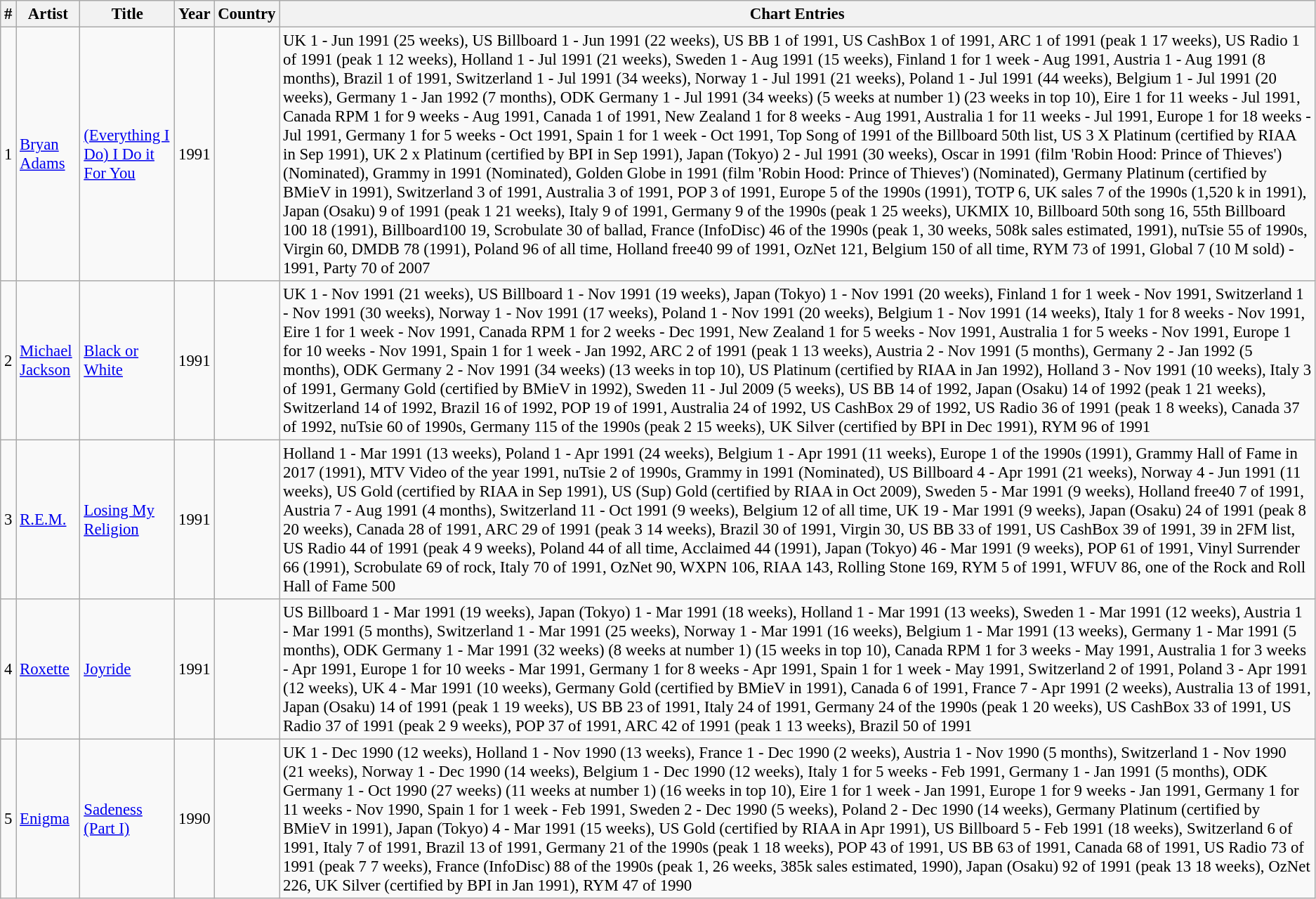<table class="wikitable" style="font-size:95%;">
<tr>
<th>#</th>
<th>Artist</th>
<th>Title</th>
<th>Year</th>
<th>Country</th>
<th>Chart Entries</th>
</tr>
<tr>
<td>1</td>
<td><a href='#'>Bryan Adams</a></td>
<td><a href='#'>(Everything I Do) I Do it For You</a></td>
<td>1991</td>
<td></td>
<td>UK 1 - Jun 1991 (25 weeks), US Billboard 1 - Jun 1991 (22 weeks), US BB 1 of 1991, US CashBox 1 of 1991, ARC 1 of 1991 (peak 1 17 weeks), US Radio 1 of 1991 (peak 1 12 weeks), Holland 1 - Jul 1991 (21 weeks), Sweden 1 - Aug 1991 (15 weeks), Finland 1 for 1 week - Aug 1991, Austria 1 - Aug 1991 (8 months), Brazil 1 of 1991, Switzerland 1 - Jul 1991 (34 weeks), Norway 1 - Jul 1991 (21 weeks), Poland 1 - Jul 1991 (44 weeks), Belgium 1 - Jul 1991 (20 weeks), Germany 1 - Jan 1992 (7 months), ODK Germany 1 - Jul 1991 (34 weeks) (5 weeks at number 1) (23 weeks in top 10), Eire 1 for 11 weeks - Jul 1991, Canada RPM 1 for 9 weeks - Aug 1991, Canada 1 of 1991, New Zealand 1 for 8 weeks - Aug 1991, Australia 1 for 11 weeks - Jul 1991, Europe 1 for 18 weeks - Jul 1991, Germany 1 for 5 weeks - Oct 1991, Spain 1 for 1 week - Oct 1991, Top Song of 1991 of the Billboard 50th list, US 3 X Platinum (certified by RIAA in Sep 1991), UK 2 x Platinum (certified by BPI in Sep 1991), Japan (Tokyo) 2 - Jul 1991 (30 weeks), Oscar in 1991 (film 'Robin Hood: Prince of Thieves') (Nominated), Grammy in 1991 (Nominated), Golden Globe in 1991 (film 'Robin Hood: Prince of Thieves') (Nominated), Germany Platinum (certified by BMieV in 1991), Switzerland 3 of 1991, Australia 3 of 1991, POP 3 of 1991, Europe 5 of the 1990s (1991), TOTP 6, UK sales 7 of the 1990s (1,520 k in 1991), Japan (Osaku) 9 of 1991 (peak 1 21 weeks), Italy 9 of 1991, Germany 9 of the 1990s (peak 1 25 weeks), UKMIX 10, Billboard 50th song 16, 55th Billboard 100 18 (1991), Billboard100 19, Scrobulate 30 of ballad, France (InfoDisc) 46 of the 1990s (peak 1, 30 weeks, 508k sales estimated, 1991), nuTsie 55 of 1990s, Virgin 60, DMDB 78 (1991), Poland 96 of all time, Holland free40 99 of 1991, OzNet 121, Belgium 150 of all time, RYM 73 of 1991, Global 7 (10 M sold) - 1991, Party 70 of 2007</td>
</tr>
<tr>
<td>2</td>
<td><a href='#'>Michael Jackson</a></td>
<td><a href='#'>Black or White</a></td>
<td>1991</td>
<td></td>
<td>UK 1 - Nov 1991 (21 weeks), US Billboard 1 - Nov 1991 (19 weeks), Japan (Tokyo) 1 - Nov 1991 (20 weeks), Finland 1 for 1 week - Nov 1991, Switzerland 1 - Nov 1991 (30 weeks), Norway 1 - Nov 1991 (17 weeks), Poland 1 - Nov 1991 (20 weeks), Belgium 1 - Nov 1991 (14 weeks), Italy 1 for 8 weeks - Nov 1991, Eire 1 for 1 week - Nov 1991, Canada RPM 1 for 2 weeks - Dec 1991, New Zealand 1 for 5 weeks - Nov 1991, Australia 1 for 5 weeks - Nov 1991, Europe 1 for 10 weeks - Nov 1991, Spain 1 for 1 week - Jan 1992, ARC 2 of 1991 (peak 1 13 weeks), Austria 2 - Nov 1991 (5 months), Germany 2 - Jan 1992 (5 months), ODK Germany 2 - Nov 1991 (34 weeks) (13 weeks in top 10), US Platinum (certified by RIAA in Jan 1992), Holland 3 - Nov 1991 (10 weeks), Italy 3 of 1991, Germany Gold (certified by BMieV in 1992), Sweden 11 - Jul 2009 (5 weeks), US BB 14 of 1992, Japan (Osaku) 14 of 1992 (peak 1 21 weeks), Switzerland 14 of 1992, Brazil 16 of 1992, POP 19 of 1991, Australia 24 of 1992, US CashBox 29 of 1992, US Radio 36 of 1991 (peak 1 8 weeks), Canada 37 of 1992, nuTsie 60 of 1990s, Germany 115 of the 1990s (peak 2 15 weeks), UK Silver (certified by BPI in Dec 1991), RYM 96 of 1991</td>
</tr>
<tr>
<td>3</td>
<td><a href='#'>R.E.M.</a></td>
<td><a href='#'>Losing My Religion</a></td>
<td>1991</td>
<td></td>
<td>Holland 1 - Mar 1991 (13 weeks), Poland 1 - Apr 1991 (24 weeks), Belgium 1 - Apr 1991 (11 weeks), Europe 1 of the 1990s (1991), Grammy Hall of Fame in 2017 (1991), MTV Video of the year 1991, nuTsie 2 of 1990s, Grammy in 1991 (Nominated), US Billboard 4 - Apr 1991 (21 weeks), Norway 4 - Jun 1991 (11 weeks), US Gold (certified by RIAA in Sep 1991), US (Sup) Gold (certified by RIAA in Oct 2009), Sweden 5 - Mar 1991 (9 weeks), Holland free40 7 of 1991, Austria 7 - Aug 1991 (4 months), Switzerland 11 - Oct 1991 (9 weeks), Belgium 12 of all time, UK 19 - Mar 1991 (9 weeks), Japan (Osaku) 24 of 1991 (peak 8 20 weeks), Canada 28 of 1991, ARC 29 of 1991 (peak 3 14 weeks), Brazil 30 of 1991, Virgin 30, US BB 33 of 1991, US CashBox 39 of 1991, 39 in 2FM list, US Radio 44 of 1991 (peak 4 9 weeks), Poland 44 of all time, Acclaimed 44 (1991), Japan (Tokyo) 46 - Mar 1991 (9 weeks), POP 61 of 1991, Vinyl Surrender 66 (1991), Scrobulate 69 of rock, Italy 70 of 1991, OzNet 90, WXPN 106, RIAA 143, Rolling Stone 169, RYM 5 of 1991, WFUV 86, one of the Rock and Roll Hall of Fame 500</td>
</tr>
<tr>
<td>4</td>
<td><a href='#'>Roxette</a></td>
<td><a href='#'>Joyride</a></td>
<td>1991</td>
<td></td>
<td>US Billboard 1 - Mar 1991 (19 weeks), Japan (Tokyo) 1 - Mar 1991 (18 weeks), Holland 1 - Mar 1991 (13 weeks), Sweden 1 - Mar 1991 (12 weeks), Austria 1 - Mar 1991 (5 months), Switzerland 1 - Mar 1991 (25 weeks), Norway 1 - Mar 1991 (16 weeks), Belgium 1 - Mar 1991 (13 weeks), Germany 1 - Mar 1991 (5 months), ODK Germany 1 - Mar 1991 (32 weeks) (8 weeks at number 1) (15 weeks in top 10), Canada RPM 1 for 3 weeks - May 1991, Australia 1 for 3 weeks - Apr 1991, Europe 1 for 10 weeks - Mar 1991, Germany 1 for 8 weeks - Apr 1991, Spain 1 for 1 week - May 1991, Switzerland 2 of 1991, Poland 3 - Apr 1991 (12 weeks), UK 4 - Mar 1991 (10 weeks), Germany Gold (certified by BMieV in 1991), Canada 6 of 1991, France 7 - Apr 1991 (2 weeks), Australia 13 of 1991, Japan (Osaku) 14 of 1991 (peak 1 19 weeks), US BB 23 of 1991, Italy 24 of 1991, Germany 24 of the 1990s (peak 1 20 weeks), US CashBox 33 of 1991, US Radio 37 of 1991 (peak 2 9 weeks), POP 37 of 1991, ARC 42 of 1991 (peak 1 13 weeks), Brazil 50 of 1991</td>
</tr>
<tr>
<td>5</td>
<td><a href='#'>Enigma</a></td>
<td><a href='#'>Sadeness (Part I)</a></td>
<td>1990</td>
<td></td>
<td>UK 1 - Dec 1990 (12 weeks), Holland 1 - Nov 1990 (13 weeks), France 1 - Dec 1990 (2 weeks), Austria 1 - Nov 1990 (5 months), Switzerland 1 - Nov 1990 (21 weeks), Norway 1 - Dec 1990 (14 weeks), Belgium 1 - Dec 1990 (12 weeks), Italy 1 for 5 weeks - Feb 1991, Germany 1 - Jan 1991 (5 months), ODK Germany 1 - Oct 1990 (27 weeks) (11 weeks at number 1) (16 weeks in top 10), Eire 1 for 1 week - Jan 1991, Europe 1 for 9 weeks - Jan 1991, Germany 1 for 11 weeks - Nov 1990, Spain 1 for 1 week - Feb 1991, Sweden 2 - Dec 1990 (5 weeks), Poland 2 - Dec 1990 (14 weeks), Germany Platinum (certified by BMieV in 1991), Japan (Tokyo) 4 - Mar 1991 (15 weeks), US Gold (certified by RIAA in Apr 1991), US Billboard 5 - Feb 1991 (18 weeks), Switzerland 6 of 1991, Italy 7 of 1991, Brazil 13 of 1991, Germany 21 of the 1990s (peak 1 18 weeks), POP 43 of 1991, US BB 63 of 1991, Canada 68 of 1991, US Radio 73 of 1991 (peak 7 7 weeks), France (InfoDisc) 88 of the 1990s (peak 1, 26 weeks, 385k sales estimated, 1990), Japan (Osaku) 92 of 1991 (peak 13 18 weeks), OzNet 226, UK Silver (certified by BPI in Jan 1991), RYM 47 of 1990</td>
</tr>
</table>
